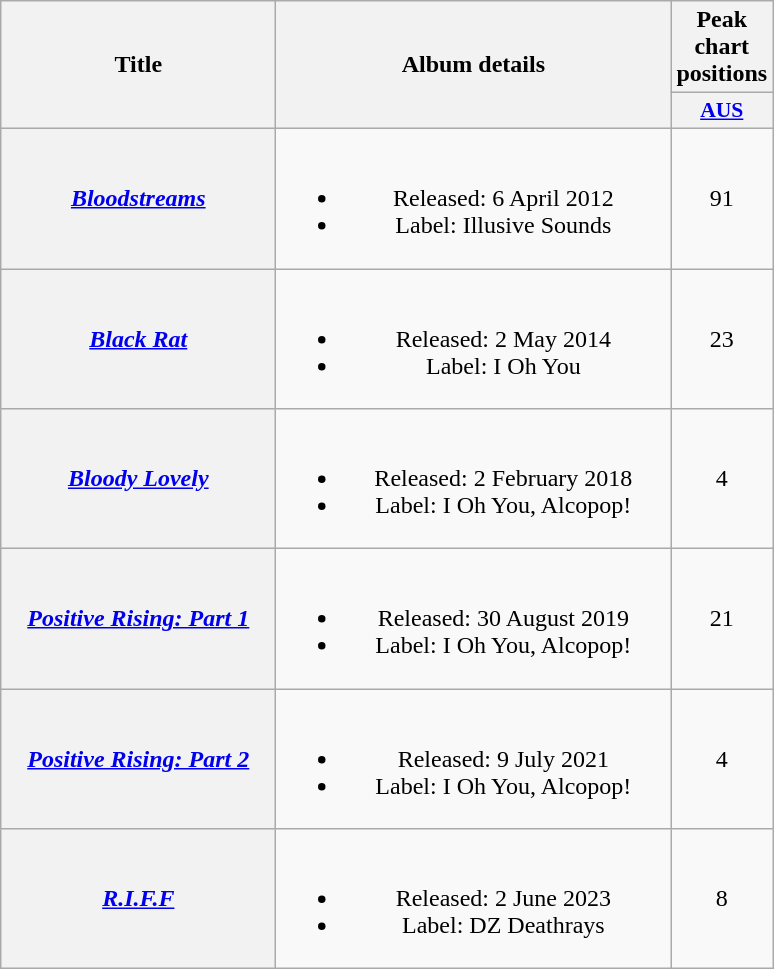<table class="wikitable plainrowheaders" style="text-align:center;">
<tr>
<th scope="col" rowspan="2" style="width:11em;">Title</th>
<th scope="col" rowspan="2" style="width:16em;">Album details</th>
<th scope="col" colspan="1">Peak chart positions</th>
</tr>
<tr>
<th scope="col" style="width:3em;font-size:90%;"><a href='#'>AUS</a><br></th>
</tr>
<tr>
<th scope="row"><em><a href='#'>Bloodstreams</a></em></th>
<td><br><ul><li>Released: 6 April 2012</li><li>Label: Illusive Sounds</li></ul></td>
<td>91</td>
</tr>
<tr>
<th scope="row"><em><a href='#'>Black Rat</a></em></th>
<td><br><ul><li>Released: 2 May 2014</li><li>Label: I Oh You</li></ul></td>
<td>23</td>
</tr>
<tr>
<th scope="row"><em><a href='#'>Bloody Lovely</a></em></th>
<td><br><ul><li>Released: 2 February 2018</li><li>Label: I Oh You, Alcopop!</li></ul></td>
<td>4</td>
</tr>
<tr>
<th scope="row"><em><a href='#'>Positive Rising: Part 1</a></em></th>
<td><br><ul><li>Released: 30 August 2019</li><li>Label: I Oh You, Alcopop!</li></ul></td>
<td>21</td>
</tr>
<tr>
<th scope="row"><em><a href='#'>Positive Rising: Part 2</a></em></th>
<td><br><ul><li>Released: 9 July 2021</li><li>Label: I Oh You, Alcopop!</li></ul></td>
<td>4</td>
</tr>
<tr>
<th scope="row"><em><a href='#'>R.I.F.F</a></em></th>
<td><br><ul><li>Released: 2 June 2023</li><li>Label: DZ Deathrays</li></ul></td>
<td>8<br></td>
</tr>
</table>
